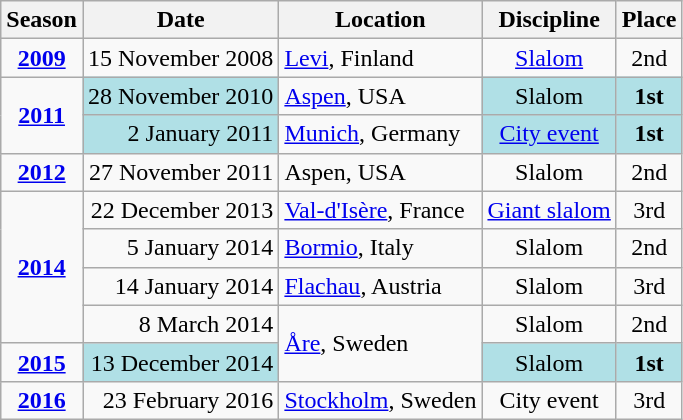<table class="wikitable" style="text-align:center; font-size:100%;">
<tr>
<th>Season</th>
<th>Date</th>
<th>Location</th>
<th>Discipline</th>
<th>Place</th>
</tr>
<tr>
<td><strong><a href='#'>2009</a></strong></td>
<td align=right>15 November 2008</td>
<td align=left> <a href='#'>Levi</a>, Finland</td>
<td><a href='#'>Slalom</a></td>
<td>2nd</td>
</tr>
<tr>
<td rowspan=2><strong><a href='#'>2011</a></strong></td>
<td align=right bgcolor="#BOEOE6">28 November 2010</td>
<td align=left> <a href='#'>Aspen</a>, USA</td>
<td bgcolor="#BOEOE6">Slalom</td>
<td bgcolor="#BOEOE6"><strong>1st</strong></td>
</tr>
<tr>
<td align=right bgcolor="#BOEOE6">2 January 2011</td>
<td align=left> <a href='#'>Munich</a>, Germany</td>
<td bgcolor="#BOEOE6"><a href='#'>City event</a></td>
<td bgcolor="#BOEOE6"><strong>1st</strong></td>
</tr>
<tr>
<td><strong><a href='#'>2012</a></strong></td>
<td align=right>27 November 2011</td>
<td align=left> Aspen, USA</td>
<td>Slalom</td>
<td>2nd</td>
</tr>
<tr>
<td rowspan=4><strong><a href='#'>2014</a></strong></td>
<td align=right>22 December 2013</td>
<td align=left> <a href='#'>Val-d'Isère</a>, France</td>
<td><a href='#'>Giant slalom</a></td>
<td>3rd</td>
</tr>
<tr>
<td align=right>5 January 2014</td>
<td align=left> <a href='#'>Bormio</a>, Italy</td>
<td>Slalom</td>
<td>2nd</td>
</tr>
<tr>
<td align=right>14 January 2014</td>
<td align=left> <a href='#'>Flachau</a>, Austria</td>
<td>Slalom</td>
<td>3rd</td>
</tr>
<tr>
<td align=right>8 March 2014</td>
<td align=left rowspan=2> <a href='#'>Åre</a>, Sweden</td>
<td>Slalom</td>
<td>2nd</td>
</tr>
<tr>
<td rowspan=1><strong><a href='#'>2015</a></strong></td>
<td align=right bgcolor="#BOEOE6">13 December 2014</td>
<td bgcolor="#BOEOE6">Slalom</td>
<td bgcolor="#BOEOE6"><strong>1st</strong></td>
</tr>
<tr>
<td rowspan=1><strong><a href='#'>2016</a></strong></td>
<td align=right>23 February 2016</td>
<td align=left> <a href='#'>Stockholm</a>, Sweden</td>
<td>City event</td>
<td>3rd</td>
</tr>
</table>
